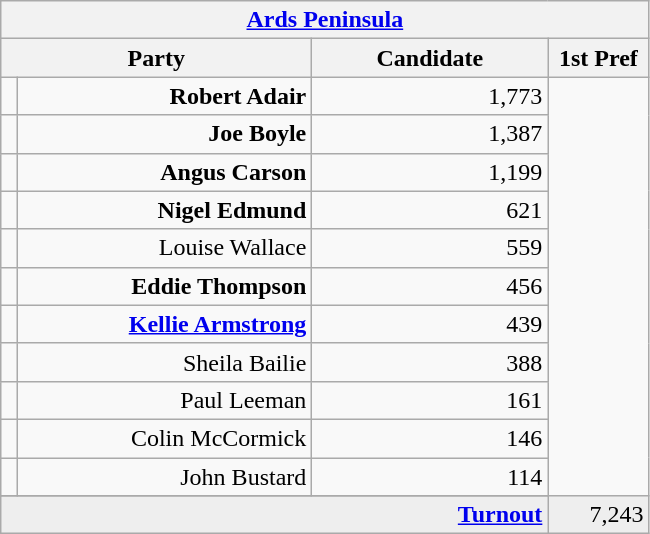<table class="wikitable">
<tr>
<th colspan="4" align="center"><a href='#'>Ards Peninsula</a></th>
</tr>
<tr>
<th colspan="2" align="center" width=200>Party</th>
<th width=150>Candidate</th>
<th width=60>1st Pref</th>
</tr>
<tr>
<td></td>
<td align="right"><strong>Robert Adair</strong></td>
<td align="right">1,773</td>
</tr>
<tr>
<td></td>
<td align="right"><strong>Joe Boyle</strong></td>
<td align="right">1,387</td>
</tr>
<tr>
<td></td>
<td align="right"><strong>Angus Carson</strong></td>
<td align="right">1,199</td>
</tr>
<tr>
<td></td>
<td align="right"><strong>Nigel Edmund</strong></td>
<td align="right">621</td>
</tr>
<tr>
<td></td>
<td align="right">Louise Wallace</td>
<td align="right">559</td>
</tr>
<tr>
<td></td>
<td align="right"><strong>Eddie Thompson</strong></td>
<td align="right">456</td>
</tr>
<tr>
<td></td>
<td align="right"><strong><a href='#'>Kellie Armstrong</a></strong></td>
<td align="right">439</td>
</tr>
<tr>
<td></td>
<td align="right">Sheila Bailie</td>
<td align="right">388</td>
</tr>
<tr>
<td></td>
<td align="right">Paul Leeman</td>
<td align="right">161</td>
</tr>
<tr>
<td></td>
<td align="right">Colin McCormick</td>
<td align="right">146</td>
</tr>
<tr>
<td></td>
<td align="right">John Bustard</td>
<td align="right">114</td>
</tr>
<tr>
</tr>
<tr bgcolor="EEEEEE">
<td colspan=3 align="right"><strong><a href='#'>Turnout</a></strong></td>
<td align="right">7,243</td>
</tr>
</table>
